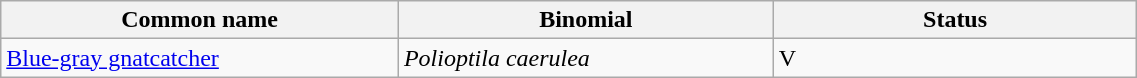<table width=60% class="wikitable">
<tr>
<th width=35%>Common name</th>
<th width=33%>Binomial</th>
<th width=32%>Status</th>
</tr>
<tr>
<td><a href='#'>Blue-gray gnatcatcher</a></td>
<td><em>Polioptila caerulea</em></td>
<td>V</td>
</tr>
</table>
